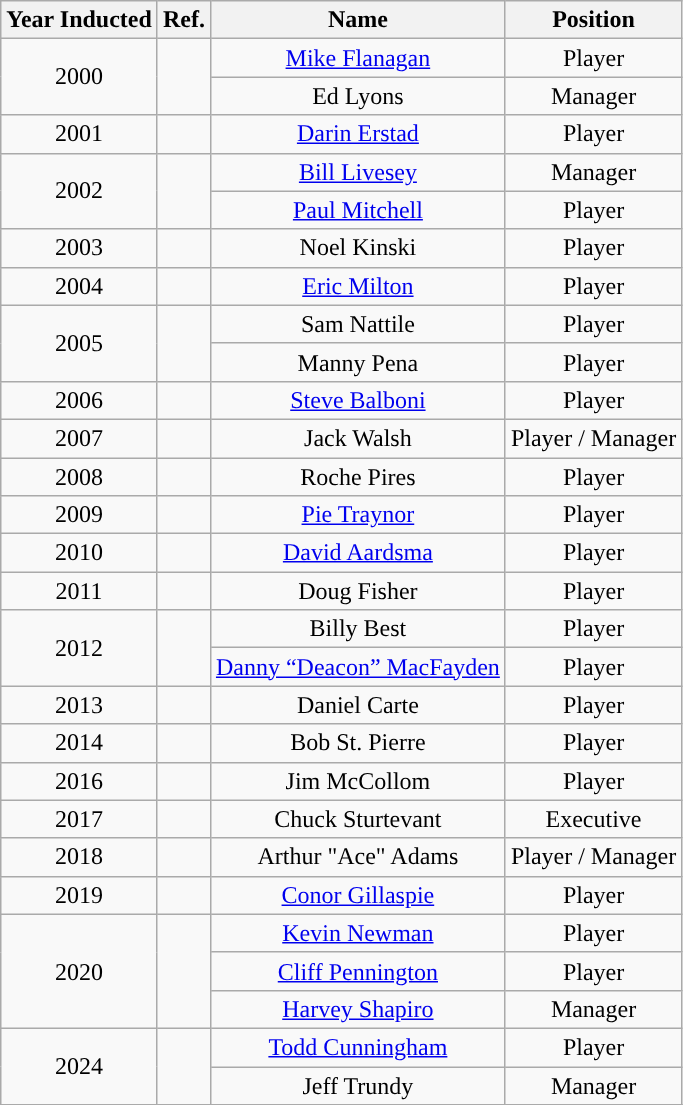<table class="wikitable" style="text-align:center">
<tr>
<th>Year Inducted</th>
<th>Ref.</th>
<th>Name</th>
<th>Position</th>
</tr>
<tr>
<td rowspan="2">2000</td>
<td rowspan="2"></td>
<td><a href='#'>Mike Flanagan</a></td>
<td>Player</td>
</tr>
<tr>
<td>Ed Lyons</td>
<td>Manager</td>
</tr>
<tr>
<td>2001</td>
<td></td>
<td><a href='#'>Darin Erstad</a></td>
<td>Player</td>
</tr>
<tr>
<td rowspan="2">2002</td>
<td rowspan="2"></td>
<td><a href='#'>Bill Livesey</a></td>
<td>Manager</td>
</tr>
<tr>
<td><a href='#'>Paul Mitchell</a></td>
<td>Player</td>
</tr>
<tr>
<td>2003</td>
<td></td>
<td>Noel Kinski</td>
<td>Player</td>
</tr>
<tr>
<td>2004</td>
<td></td>
<td><a href='#'>Eric Milton</a></td>
<td>Player</td>
</tr>
<tr>
<td rowspan="2">2005</td>
<td rowspan="2"></td>
<td>Sam Nattile</td>
<td>Player</td>
</tr>
<tr>
<td>Manny Pena</td>
<td>Player</td>
</tr>
<tr>
<td>2006</td>
<td></td>
<td><a href='#'>Steve Balboni</a></td>
<td>Player</td>
</tr>
<tr>
<td>2007</td>
<td></td>
<td>Jack Walsh</td>
<td>Player / Manager</td>
</tr>
<tr>
<td>2008</td>
<td></td>
<td>Roche Pires</td>
<td>Player</td>
</tr>
<tr>
<td>2009</td>
<td></td>
<td><a href='#'>Pie Traynor</a></td>
<td>Player</td>
</tr>
<tr>
<td>2010</td>
<td></td>
<td><a href='#'>David Aardsma</a></td>
<td>Player</td>
</tr>
<tr>
<td>2011</td>
<td></td>
<td>Doug Fisher</td>
<td>Player</td>
</tr>
<tr>
<td rowspan="2">2012</td>
<td rowspan="2"></td>
<td>Billy Best</td>
<td>Player</td>
</tr>
<tr>
<td><a href='#'>Danny “Deacon” MacFayden</a></td>
<td>Player</td>
</tr>
<tr>
<td>2013</td>
<td></td>
<td>Daniel Carte</td>
<td>Player</td>
</tr>
<tr>
<td>2014</td>
<td></td>
<td>Bob St. Pierre</td>
<td>Player</td>
</tr>
<tr>
<td>2016</td>
<td></td>
<td>Jim McCollom</td>
<td>Player</td>
</tr>
<tr>
<td>2017</td>
<td></td>
<td>Chuck Sturtevant</td>
<td>Executive</td>
</tr>
<tr>
<td>2018</td>
<td></td>
<td>Arthur "Ace" Adams</td>
<td>Player / Manager</td>
</tr>
<tr>
<td>2019</td>
<td></td>
<td><a href='#'>Conor Gillaspie</a></td>
<td>Player</td>
</tr>
<tr>
<td rowspan="3">2020</td>
<td rowspan="3"></td>
<td><a href='#'>Kevin Newman</a></td>
<td>Player</td>
</tr>
<tr>
<td><a href='#'>Cliff Pennington</a></td>
<td>Player</td>
</tr>
<tr>
<td><a href='#'>Harvey Shapiro</a></td>
<td>Manager</td>
</tr>
<tr>
<td rowspan="2">2024</td>
<td rowspan="2"></td>
<td><a href='#'>Todd Cunningham</a></td>
<td>Player</td>
</tr>
<tr>
<td>Jeff Trundy</td>
<td>Manager</td>
</tr>
<tr>
</tr>
</table>
